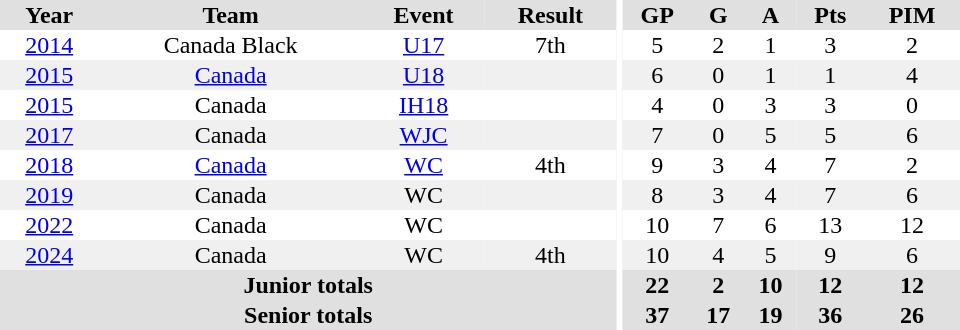<table border="0" cellpadding="1" cellspacing="0" ID="Table3" style="text-align:center; width:40em">
<tr ALIGN="centre" bgcolor="#e0e0e0">
<th>Year</th>
<th>Team</th>
<th>Event</th>
<th>Result</th>
<th rowspan="101" bgcolor="#ffffff"></th>
<th>GP</th>
<th>G</th>
<th>A</th>
<th>Pts</th>
<th>PIM</th>
</tr>
<tr>
<td><a href='#'>2014</a></td>
<td>Canada Black</td>
<td><a href='#'>U17</a></td>
<td>7th</td>
<td>5</td>
<td>2</td>
<td>1</td>
<td>3</td>
<td>2</td>
</tr>
<tr bgcolor="#f0f0f0">
<td><a href='#'>2015</a></td>
<td><a href='#'>Canada</a></td>
<td><a href='#'>U18</a></td>
<td></td>
<td>6</td>
<td>0</td>
<td>1</td>
<td>1</td>
<td>4</td>
</tr>
<tr>
<td><a href='#'>2015</a></td>
<td>Canada</td>
<td><a href='#'>IH18</a></td>
<td></td>
<td>4</td>
<td>0</td>
<td>3</td>
<td>3</td>
<td>0</td>
</tr>
<tr bgcolor="#f0f0f0">
<td><a href='#'>2017</a></td>
<td>Canada</td>
<td><a href='#'>WJC</a></td>
<td></td>
<td>7</td>
<td>0</td>
<td>5</td>
<td>5</td>
<td>6</td>
</tr>
<tr>
<td><a href='#'>2018</a></td>
<td><a href='#'>Canada</a></td>
<td><a href='#'>WC</a></td>
<td>4th</td>
<td>9</td>
<td>3</td>
<td>4</td>
<td>7</td>
<td>2</td>
</tr>
<tr bgcolor="#f0f0f0">
<td><a href='#'>2019</a></td>
<td>Canada</td>
<td>WC</td>
<td></td>
<td>8</td>
<td>3</td>
<td>4</td>
<td>7</td>
<td>6</td>
</tr>
<tr>
<td><a href='#'>2022</a></td>
<td>Canada</td>
<td>WC</td>
<td></td>
<td>10</td>
<td>7</td>
<td>6</td>
<td>13</td>
<td>12</td>
</tr>
<tr bgcolor="#f0f0f0">
<td><a href='#'>2024</a></td>
<td>Canada</td>
<td>WC</td>
<td>4th</td>
<td>10</td>
<td>4</td>
<td>5</td>
<td>9</td>
<td>6</td>
</tr>
<tr bgcolor="#e0e0e0">
<th colspan="4">Junior totals</th>
<th>22</th>
<th>2</th>
<th>10</th>
<th>12</th>
<th>12</th>
</tr>
<tr bgcolor="#e0e0e0">
<th colspan="4">Senior totals</th>
<th>37</th>
<th>17</th>
<th>19</th>
<th>36</th>
<th>26</th>
</tr>
</table>
